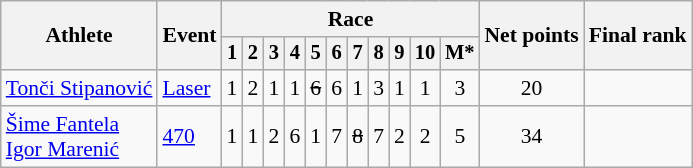<table class="wikitable" style="font-size:90%">
<tr>
<th rowspan="2">Athlete</th>
<th rowspan="2">Event</th>
<th colspan=11>Race</th>
<th rowspan=2>Net points</th>
<th rowspan=2>Final rank</th>
</tr>
<tr style="font-size:95%">
<th>1</th>
<th>2</th>
<th>3</th>
<th>4</th>
<th>5</th>
<th>6</th>
<th>7</th>
<th>8</th>
<th>9</th>
<th>10</th>
<th>M*</th>
</tr>
<tr align=center>
<td align=left><a href='#'>Tonči Stipanović</a></td>
<td align=left><a href='#'>Laser</a></td>
<td>1</td>
<td>2</td>
<td>1</td>
<td>1</td>
<td><s>6</s></td>
<td>6</td>
<td>1</td>
<td>3</td>
<td>1</td>
<td>1</td>
<td>3</td>
<td>20</td>
<td></td>
</tr>
<tr align=center>
<td align=left><a href='#'>Šime Fantela</a><br><a href='#'>Igor Marenić</a></td>
<td align=left><a href='#'>470</a></td>
<td>1</td>
<td>1</td>
<td>2</td>
<td>6</td>
<td>1</td>
<td>7</td>
<td><s>8</s></td>
<td>7</td>
<td>2</td>
<td>2</td>
<td>5</td>
<td>34</td>
<td></td>
</tr>
</table>
